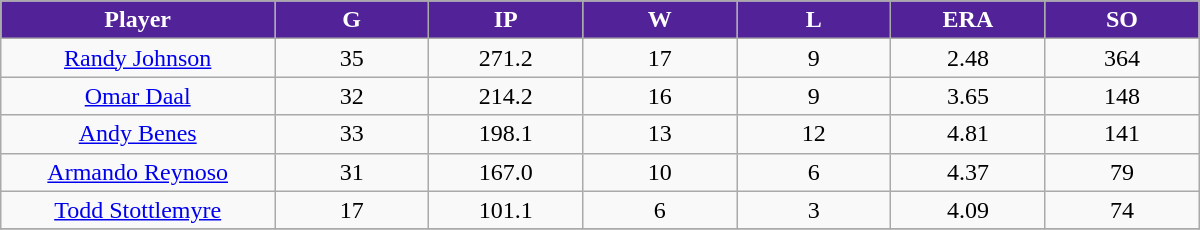<table class="wikitable sortable">
<tr>
<th style="background:#522398;color:white;" width="16%">Player</th>
<th style="background:#522398;color:white;" width="9%">G</th>
<th style="background:#522398;color:white;" width="9%">IP</th>
<th style="background:#522398;color:white;" width="9%">W</th>
<th style="background:#522398;color:white;" width="9%">L</th>
<th style="background:#522398;color:white;" width="9%">ERA</th>
<th style="background:#522398;color:white;" width="9%">SO</th>
</tr>
<tr align="center">
<td><a href='#'>Randy Johnson</a></td>
<td>35</td>
<td>271.2</td>
<td>17</td>
<td>9</td>
<td>2.48</td>
<td>364</td>
</tr>
<tr align="center">
<td><a href='#'>Omar Daal</a></td>
<td>32</td>
<td>214.2</td>
<td>16</td>
<td>9</td>
<td>3.65</td>
<td>148</td>
</tr>
<tr align="center">
<td><a href='#'>Andy Benes</a></td>
<td>33</td>
<td>198.1</td>
<td>13</td>
<td>12</td>
<td>4.81</td>
<td>141</td>
</tr>
<tr align=center>
<td><a href='#'>Armando Reynoso</a></td>
<td>31</td>
<td>167.0</td>
<td>10</td>
<td>6</td>
<td>4.37</td>
<td>79</td>
</tr>
<tr align=center>
<td><a href='#'>Todd Stottlemyre</a></td>
<td>17</td>
<td>101.1</td>
<td>6</td>
<td>3</td>
<td>4.09</td>
<td>74</td>
</tr>
<tr align="center">
</tr>
</table>
